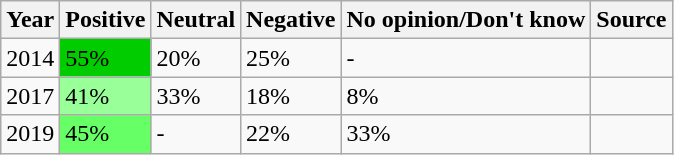<table class="wikitable">
<tr>
<th>Year</th>
<th>Positive</th>
<th>Neutral</th>
<th>Negative</th>
<th>No opinion/Don't know</th>
<th>Source</th>
</tr>
<tr>
<td>2014</td>
<td style="background:#00cc00;">55%</td>
<td>20%</td>
<td>25%</td>
<td>-</td>
<td></td>
</tr>
<tr>
<td>2017</td>
<td style="background:#99ff99;">41%</td>
<td>33%</td>
<td>18%</td>
<td>8%</td>
<td></td>
</tr>
<tr>
<td>2019</td>
<td style="background:#66ff66;">45%</td>
<td>-</td>
<td>22%</td>
<td>33%</td>
<td></td>
</tr>
</table>
